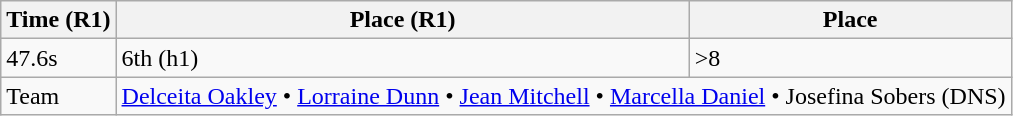<table class="wikitable">
<tr>
<th>Time (R1)</th>
<th>Place (R1)</th>
<th>Place</th>
</tr>
<tr>
<td>47.6s</td>
<td>6th (h1)</td>
<td>>8</td>
</tr>
<tr>
<td>Team</td>
<td colspan="2"><a href='#'>Delceita Oakley</a> • <a href='#'>Lorraine Dunn</a> • <a href='#'>Jean Mitchell</a> • <a href='#'>Marcella Daniel</a> • Josefina Sobers (DNS)</td>
</tr>
</table>
